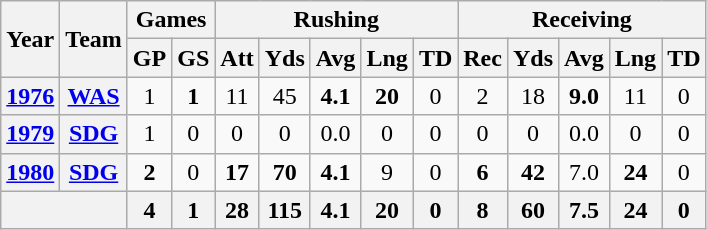<table class="wikitable" style="text-align:center;">
<tr>
<th rowspan="2">Year</th>
<th rowspan="2">Team</th>
<th colspan="2">Games</th>
<th colspan="5">Rushing</th>
<th colspan="5">Receiving</th>
</tr>
<tr>
<th>GP</th>
<th>GS</th>
<th>Att</th>
<th>Yds</th>
<th>Avg</th>
<th>Lng</th>
<th>TD</th>
<th>Rec</th>
<th>Yds</th>
<th>Avg</th>
<th>Lng</th>
<th>TD</th>
</tr>
<tr>
<th><a href='#'>1976</a></th>
<th><a href='#'>WAS</a></th>
<td>1</td>
<td><strong>1</strong></td>
<td>11</td>
<td>45</td>
<td><strong>4.1</strong></td>
<td><strong>20</strong></td>
<td>0</td>
<td>2</td>
<td>18</td>
<td><strong>9.0</strong></td>
<td>11</td>
<td>0</td>
</tr>
<tr>
<th><a href='#'>1979</a></th>
<th><a href='#'>SDG</a></th>
<td>1</td>
<td>0</td>
<td>0</td>
<td>0</td>
<td>0.0</td>
<td>0</td>
<td>0</td>
<td>0</td>
<td>0</td>
<td>0.0</td>
<td>0</td>
<td>0</td>
</tr>
<tr>
<th><a href='#'>1980</a></th>
<th><a href='#'>SDG</a></th>
<td><strong>2</strong></td>
<td>0</td>
<td><strong>17</strong></td>
<td><strong>70</strong></td>
<td><strong>4.1</strong></td>
<td>9</td>
<td>0</td>
<td><strong>6</strong></td>
<td><strong>42</strong></td>
<td>7.0</td>
<td><strong>24</strong></td>
<td>0</td>
</tr>
<tr>
<th colspan="2"></th>
<th>4</th>
<th>1</th>
<th>28</th>
<th>115</th>
<th>4.1</th>
<th>20</th>
<th>0</th>
<th>8</th>
<th>60</th>
<th>7.5</th>
<th>24</th>
<th>0</th>
</tr>
</table>
